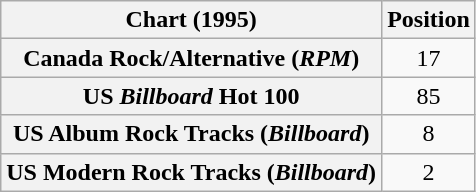<table class="wikitable sortable plainrowheaders" style="text-align:center">
<tr>
<th>Chart (1995)</th>
<th>Position</th>
</tr>
<tr>
<th scope="row">Canada Rock/Alternative (<em>RPM</em>)</th>
<td>17</td>
</tr>
<tr>
<th scope="row">US <em>Billboard</em> Hot 100</th>
<td>85</td>
</tr>
<tr>
<th scope="row">US Album Rock Tracks (<em>Billboard</em>)</th>
<td>8</td>
</tr>
<tr>
<th scope="row">US Modern Rock Tracks (<em>Billboard</em>)</th>
<td>2</td>
</tr>
</table>
